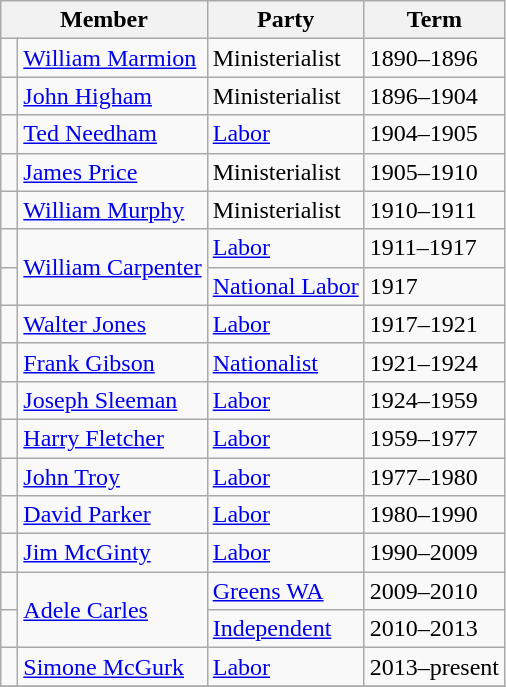<table class="wikitable">
<tr>
<th colspan="2">Member</th>
<th>Party</th>
<th>Term</th>
</tr>
<tr>
<td> </td>
<td><a href='#'>William Marmion</a></td>
<td>Ministerialist</td>
<td>1890–1896</td>
</tr>
<tr>
<td> </td>
<td><a href='#'>John Higham</a></td>
<td>Ministerialist</td>
<td>1896–1904</td>
</tr>
<tr>
<td> </td>
<td><a href='#'>Ted Needham</a></td>
<td><a href='#'>Labor</a></td>
<td>1904–1905</td>
</tr>
<tr>
<td> </td>
<td><a href='#'>James Price</a></td>
<td>Ministerialist</td>
<td>1905–1910</td>
</tr>
<tr>
<td> </td>
<td><a href='#'>William Murphy</a></td>
<td>Ministerialist</td>
<td>1910–1911</td>
</tr>
<tr>
<td> </td>
<td rowspan="2"><a href='#'>William Carpenter</a></td>
<td><a href='#'>Labor</a></td>
<td>1911–1917</td>
</tr>
<tr>
<td> </td>
<td><a href='#'>National Labor</a></td>
<td>1917</td>
</tr>
<tr>
<td> </td>
<td><a href='#'>Walter Jones</a></td>
<td><a href='#'>Labor</a></td>
<td>1917–1921</td>
</tr>
<tr>
<td> </td>
<td><a href='#'>Frank Gibson</a></td>
<td><a href='#'>Nationalist</a></td>
<td>1921–1924</td>
</tr>
<tr>
<td> </td>
<td><a href='#'>Joseph Sleeman</a></td>
<td><a href='#'>Labor</a></td>
<td>1924–1959</td>
</tr>
<tr>
<td> </td>
<td><a href='#'>Harry Fletcher</a></td>
<td><a href='#'>Labor</a></td>
<td>1959–1977</td>
</tr>
<tr>
<td> </td>
<td><a href='#'>John Troy</a></td>
<td><a href='#'>Labor</a></td>
<td>1977–1980</td>
</tr>
<tr>
<td> </td>
<td><a href='#'>David Parker</a></td>
<td><a href='#'>Labor</a></td>
<td>1980–1990</td>
</tr>
<tr>
<td> </td>
<td><a href='#'>Jim McGinty</a></td>
<td><a href='#'>Labor</a></td>
<td>1990–2009</td>
</tr>
<tr>
<td> </td>
<td rowspan="2"><a href='#'>Adele Carles</a></td>
<td><a href='#'>Greens WA</a></td>
<td>2009–2010</td>
</tr>
<tr>
<td> </td>
<td><a href='#'>Independent</a></td>
<td>2010–2013</td>
</tr>
<tr>
<td> </td>
<td><a href='#'>Simone McGurk</a></td>
<td><a href='#'>Labor</a></td>
<td>2013–present</td>
</tr>
<tr>
</tr>
</table>
